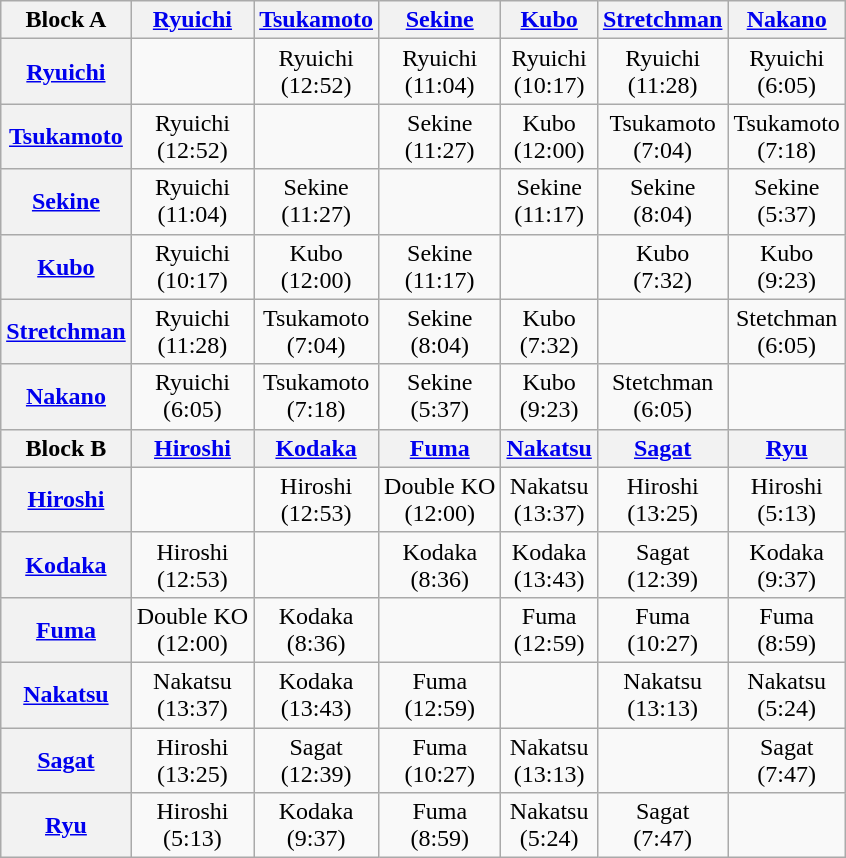<table class="wikitable" style="margin: 1em auto 1em auto">
<tr align="center">
<th>Block A</th>
<th><a href='#'>Ryuichi</a></th>
<th><a href='#'>Tsukamoto</a></th>
<th><a href='#'>Sekine</a></th>
<th><a href='#'>Kubo</a></th>
<th><a href='#'>Stretchman</a></th>
<th><a href='#'>Nakano</a></th>
</tr>
<tr align="center">
<th><a href='#'>Ryuichi</a></th>
<td></td>
<td>Ryuichi<br>(12:52)</td>
<td>Ryuichi<br>(11:04)</td>
<td>Ryuichi<br>(10:17)</td>
<td>Ryuichi<br>(11:28)</td>
<td>Ryuichi<br>(6:05)</td>
</tr>
<tr align="center">
<th><a href='#'>Tsukamoto</a></th>
<td>Ryuichi<br>(12:52)</td>
<td></td>
<td>Sekine<br>(11:27)</td>
<td>Kubo<br>(12:00)</td>
<td>Tsukamoto<br>(7:04)</td>
<td>Tsukamoto<br>(7:18)</td>
</tr>
<tr align="center"ba>
<th><a href='#'>Sekine</a></th>
<td>Ryuichi<br>(11:04)</td>
<td>Sekine<br>(11:27)</td>
<td></td>
<td>Sekine<br>(11:17)</td>
<td>Sekine<br>(8:04)</td>
<td>Sekine<br>(5:37)</td>
</tr>
<tr align="center">
<th><a href='#'>Kubo</a></th>
<td>Ryuichi<br>(10:17)</td>
<td>Kubo<br>(12:00)</td>
<td>Sekine<br>(11:17)</td>
<td></td>
<td>Kubo<br>(7:32)</td>
<td>Kubo<br>(9:23)</td>
</tr>
<tr align="center">
<th><a href='#'>Stretchman</a></th>
<td>Ryuichi<br>(11:28)</td>
<td>Tsukamoto<br>(7:04)</td>
<td>Sekine<br>(8:04)</td>
<td>Kubo<br>(7:32)</td>
<td></td>
<td>Stetchman<br>(6:05)</td>
</tr>
<tr align="center">
<th><a href='#'>Nakano</a></th>
<td>Ryuichi<br>(6:05)</td>
<td>Tsukamoto<br>(7:18)</td>
<td>Sekine<br>(5:37)</td>
<td>Kubo<br>(9:23)</td>
<td>Stetchman<br>(6:05)</td>
<td></td>
</tr>
<tr align="center">
<th>Block B</th>
<th><a href='#'>Hiroshi</a></th>
<th><a href='#'>Kodaka</a></th>
<th><a href='#'>Fuma</a></th>
<th><a href='#'>Nakatsu</a></th>
<th><a href='#'>Sagat</a></th>
<th><a href='#'>Ryu</a></th>
</tr>
<tr align="center">
<th><a href='#'>Hiroshi</a></th>
<td></td>
<td>Hiroshi<br>(12:53)</td>
<td>Double KO<br>(12:00)</td>
<td>Nakatsu<br>(13:37)</td>
<td>Hiroshi<br>(13:25)</td>
<td>Hiroshi<br>(5:13)</td>
</tr>
<tr align="center">
<th><a href='#'>Kodaka</a></th>
<td>Hiroshi<br>(12:53)</td>
<td></td>
<td>Kodaka<br>(8:36)</td>
<td>Kodaka<br>(13:43)</td>
<td>Sagat<br>(12:39)</td>
<td>Kodaka<br>(9:37)</td>
</tr>
<tr align="center">
<th><a href='#'>Fuma</a></th>
<td>Double KO<br>(12:00)</td>
<td>Kodaka<br>(8:36)</td>
<td></td>
<td>Fuma<br>(12:59)</td>
<td>Fuma<br>(10:27)</td>
<td>Fuma<br>(8:59)</td>
</tr>
<tr align="center">
<th><a href='#'>Nakatsu</a></th>
<td>Nakatsu<br>(13:37)</td>
<td>Kodaka<br>(13:43)</td>
<td>Fuma<br>(12:59)</td>
<td></td>
<td>Nakatsu<br>(13:13)</td>
<td>Nakatsu<br>(5:24)</td>
</tr>
<tr align="center">
<th><a href='#'>Sagat</a></th>
<td>Hiroshi<br>(13:25)</td>
<td>Sagat<br>(12:39)</td>
<td>Fuma<br>(10:27)</td>
<td>Nakatsu<br>(13:13)</td>
<td></td>
<td>Sagat<br>(7:47)</td>
</tr>
<tr align="center">
<th><a href='#'>Ryu</a></th>
<td>Hiroshi<br>(5:13)</td>
<td>Kodaka<br>(9:37)</td>
<td>Fuma<br>(8:59)</td>
<td>Nakatsu<br>(5:24)</td>
<td>Sagat<br>(7:47)</td>
<td></td>
</tr>
</table>
